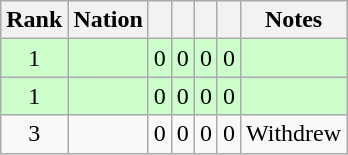<table class="wikitable sortable" style="text-align: center;">
<tr>
<th>Rank</th>
<th>Nation</th>
<th></th>
<th></th>
<th></th>
<th></th>
<th>Notes</th>
</tr>
<tr style="background:#cfc;">
<td>1</td>
<td align=left></td>
<td>0</td>
<td>0</td>
<td>0</td>
<td>0</td>
<td></td>
</tr>
<tr style="background:#cfc;">
<td>1</td>
<td align=left></td>
<td>0</td>
<td>0</td>
<td>0</td>
<td>0</td>
<td></td>
</tr>
<tr>
<td>3</td>
<td align=left></td>
<td>0</td>
<td>0</td>
<td>0</td>
<td>0</td>
<td>Withdrew</td>
</tr>
</table>
